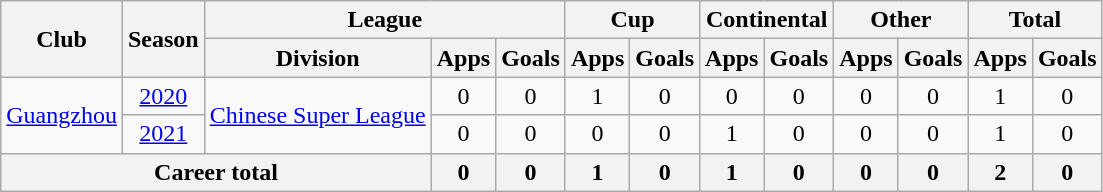<table class="wikitable" style="text-align: center">
<tr>
<th rowspan="2">Club</th>
<th rowspan="2">Season</th>
<th colspan="3">League</th>
<th colspan="2">Cup</th>
<th colspan="2">Continental</th>
<th colspan="2">Other</th>
<th colspan="2">Total</th>
</tr>
<tr>
<th>Division</th>
<th>Apps</th>
<th>Goals</th>
<th>Apps</th>
<th>Goals</th>
<th>Apps</th>
<th>Goals</th>
<th>Apps</th>
<th>Goals</th>
<th>Apps</th>
<th>Goals</th>
</tr>
<tr>
<td rowspan="2"><a href='#'>Guangzhou</a></td>
<td><a href='#'>2020</a></td>
<td rowspan="2"><a href='#'>Chinese Super League</a></td>
<td>0</td>
<td>0</td>
<td>1</td>
<td>0</td>
<td>0</td>
<td>0</td>
<td>0</td>
<td>0</td>
<td>1</td>
<td>0</td>
</tr>
<tr>
<td><a href='#'>2021</a></td>
<td>0</td>
<td>0</td>
<td>0</td>
<td>0</td>
<td>1</td>
<td>0</td>
<td>0</td>
<td>0</td>
<td>1</td>
<td>0</td>
</tr>
<tr>
<th colspan=3>Career total</th>
<th>0</th>
<th>0</th>
<th>1</th>
<th>0</th>
<th>1</th>
<th>0</th>
<th>0</th>
<th>0</th>
<th>2</th>
<th>0</th>
</tr>
</table>
